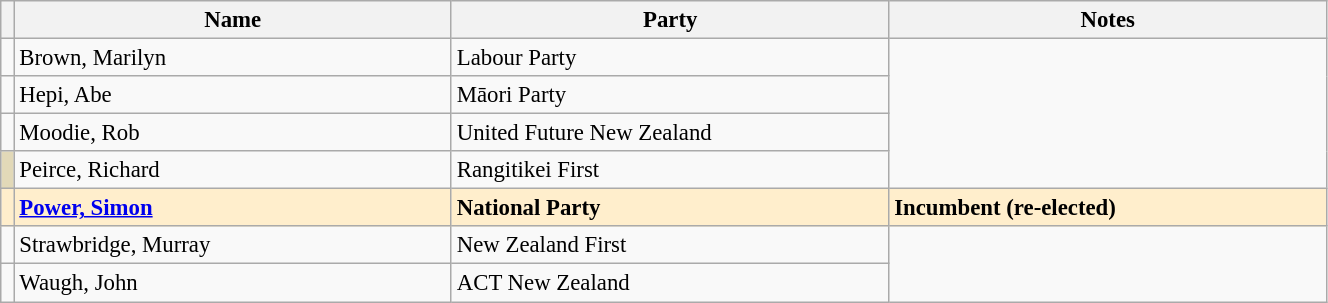<table class="wikitable" width="70%" style="font-size:95%;">
<tr>
<th width=1%></th>
<th width=33%>Name</th>
<th width=33%>Party</th>
<th width=33%>Notes</th>
</tr>
<tr -->
<td bgcolor=></td>
<td>Brown, Marilyn</td>
<td>Labour Party</td>
</tr>
<tr -->
<td bgcolor=></td>
<td>Hepi, Abe</td>
<td>Māori Party</td>
</tr>
<tr -->
<td bgcolor=></td>
<td>Moodie, Rob</td>
<td>United Future New Zealand</td>
</tr>
<tr -->
<td bgcolor=#e2d9b8></td>
<td>Peirce, Richard</td>
<td>Rangitikei First</td>
</tr>
<tr ---- bgcolor=#FFEECC>
<td bgcolor=></td>
<td><strong><a href='#'>Power, Simon</a></strong></td>
<td><strong>National Party</strong></td>
<td><strong>Incumbent (re-elected)</strong></td>
</tr>
<tr -->
<td bgcolor=></td>
<td>Strawbridge, Murray</td>
<td>New Zealand First</td>
</tr>
<tr -->
<td bgcolor=></td>
<td>Waugh, John</td>
<td>ACT New Zealand</td>
</tr>
</table>
